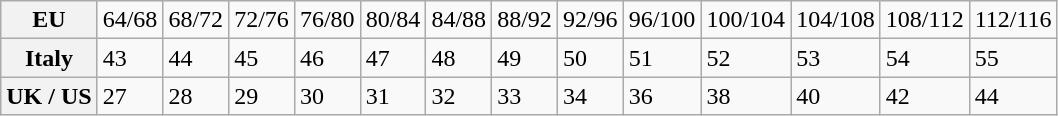<table class="wikitable">
<tr>
<th>EU</th>
<td>64/68</td>
<td>68/72</td>
<td>72/76</td>
<td>76/80</td>
<td>80/84</td>
<td>84/88</td>
<td>88/92</td>
<td>92/96</td>
<td>96/100</td>
<td>100/104</td>
<td>104/108</td>
<td>108/112</td>
<td>112/116</td>
</tr>
<tr>
<th>Italy</th>
<td>43</td>
<td>44</td>
<td>45</td>
<td>46</td>
<td>47</td>
<td>48</td>
<td>49</td>
<td>50</td>
<td>51</td>
<td>52</td>
<td>53</td>
<td>54</td>
<td>55</td>
</tr>
<tr>
<th>UK / US</th>
<td>27</td>
<td>28</td>
<td>29</td>
<td>30</td>
<td>31</td>
<td>32</td>
<td>33</td>
<td>34</td>
<td>36</td>
<td>38</td>
<td>40</td>
<td>42</td>
<td>44</td>
</tr>
</table>
